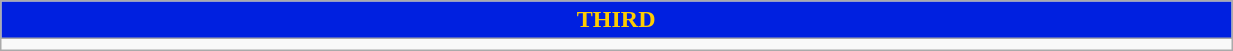<table class="wikitable collapsible collapsed" style="width:65%">
<tr>
<th colspan=10 ! style="color:#FFCC00; background:#0020E0">THIRD</th>
</tr>
<tr>
<td></td>
</tr>
</table>
